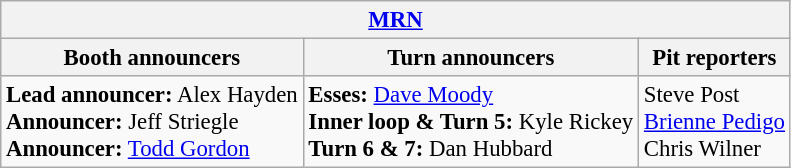<table class="wikitable" style="font-size: 95%;">
<tr>
<th colspan="3"><a href='#'>MRN</a></th>
</tr>
<tr>
<th>Booth announcers</th>
<th>Turn announcers</th>
<th>Pit reporters</th>
</tr>
<tr>
<td><strong>Lead announcer:</strong> Alex Hayden<br><strong>Announcer:</strong> Jeff Striegle<br><strong>Announcer:</strong> <a href='#'>Todd Gordon</a></td>
<td><strong>Esses:</strong> <a href='#'>Dave Moody</a> <br><strong>Inner loop & Turn 5:</strong> Kyle Rickey<br><strong>Turn 6 & 7:</strong> Dan Hubbard</td>
<td>Steve Post<br><a href='#'>Brienne Pedigo</a><br>Chris Wilner</td>
</tr>
</table>
